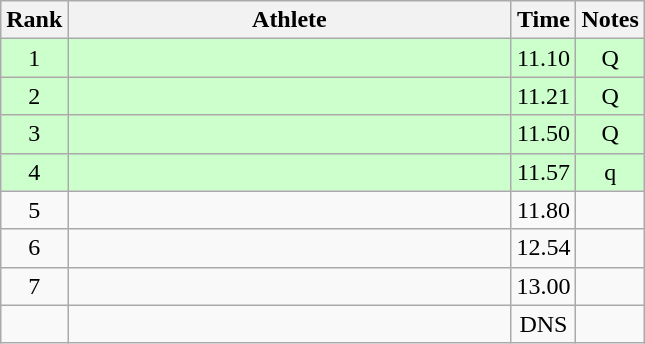<table class="wikitable" style="text-align:center">
<tr>
<th>Rank</th>
<th Style="width:18em">Athlete</th>
<th>Time</th>
<th>Notes</th>
</tr>
<tr style="background:#cfc">
<td>1</td>
<td style="text-align:left"></td>
<td>11.10</td>
<td>Q</td>
</tr>
<tr style="background:#cfc">
<td>2</td>
<td style="text-align:left"></td>
<td>11.21</td>
<td>Q</td>
</tr>
<tr style="background:#cfc">
<td>3</td>
<td style="text-align:left"></td>
<td>11.50</td>
<td>Q</td>
</tr>
<tr style="background:#cfc">
<td>4</td>
<td style="text-align:left"></td>
<td>11.57</td>
<td>q</td>
</tr>
<tr>
<td>5</td>
<td style="text-align:left"></td>
<td>11.80</td>
<td></td>
</tr>
<tr>
<td>6</td>
<td style="text-align:left"></td>
<td>12.54</td>
<td></td>
</tr>
<tr>
<td>7</td>
<td style="text-align:left"></td>
<td>13.00</td>
<td></td>
</tr>
<tr>
<td></td>
<td style="text-align:left"></td>
<td>DNS</td>
<td></td>
</tr>
</table>
